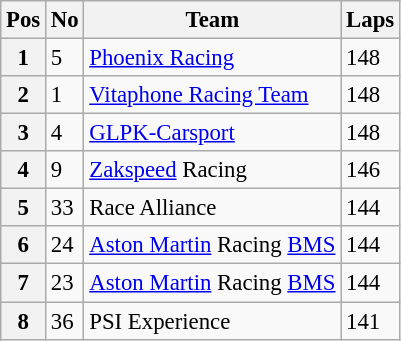<table class="wikitable" style="font-size: 95%;">
<tr>
<th>Pos</th>
<th>No</th>
<th>Team</th>
<th>Laps</th>
</tr>
<tr>
<th>1</th>
<td>5</td>
<td> <a href='#'>Phoenix Racing</a></td>
<td>148</td>
</tr>
<tr>
<th>2</th>
<td>1</td>
<td> <a href='#'>Vitaphone Racing Team</a></td>
<td>148</td>
</tr>
<tr>
<th>3</th>
<td>4</td>
<td> <a href='#'>GLPK-Carsport</a></td>
<td>148</td>
</tr>
<tr>
<th>4</th>
<td>9</td>
<td> <a href='#'>Zakspeed</a> Racing</td>
<td>146</td>
</tr>
<tr>
<th>5</th>
<td>33</td>
<td> Race Alliance</td>
<td>144</td>
</tr>
<tr>
<th>6</th>
<td>24</td>
<td> <a href='#'>Aston Martin</a> Racing <a href='#'>BMS</a></td>
<td>144</td>
</tr>
<tr>
<th>7</th>
<td>23</td>
<td> <a href='#'>Aston Martin</a> Racing <a href='#'>BMS</a></td>
<td>144</td>
</tr>
<tr>
<th>8</th>
<td>36</td>
<td> PSI Experience</td>
<td>141</td>
</tr>
</table>
